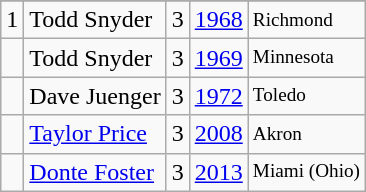<table class="wikitable">
<tr>
</tr>
<tr>
<td>1</td>
<td>Todd Snyder</td>
<td>3</td>
<td><a href='#'>1968</a></td>
<td style="font-size:80%;">Richmond</td>
</tr>
<tr>
<td></td>
<td>Todd Snyder</td>
<td>3</td>
<td><a href='#'>1969</a></td>
<td style="font-size:80%;">Minnesota</td>
</tr>
<tr>
<td></td>
<td>Dave Juenger</td>
<td>3</td>
<td><a href='#'>1972</a></td>
<td style="font-size:80%;">Toledo</td>
</tr>
<tr>
<td></td>
<td><a href='#'>Taylor Price</a></td>
<td>3</td>
<td><a href='#'>2008</a></td>
<td style="font-size:80%;">Akron</td>
</tr>
<tr>
<td></td>
<td><a href='#'>Donte Foster</a></td>
<td>3</td>
<td><a href='#'>2013</a></td>
<td style="font-size:80%;">Miami (Ohio)</td>
</tr>
</table>
